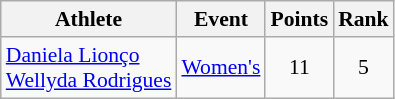<table class=wikitable style=font-size:90%;text-align:center>
<tr>
<th>Athlete</th>
<th>Event</th>
<th>Points</th>
<th>Rank</th>
</tr>
<tr>
<td align=left><a href='#'>Daniela Lionço</a><br><a href='#'>Wellyda Rodrigues</a></td>
<td align=left><a href='#'>Women's</a></td>
<td>11</td>
<td>5</td>
</tr>
</table>
